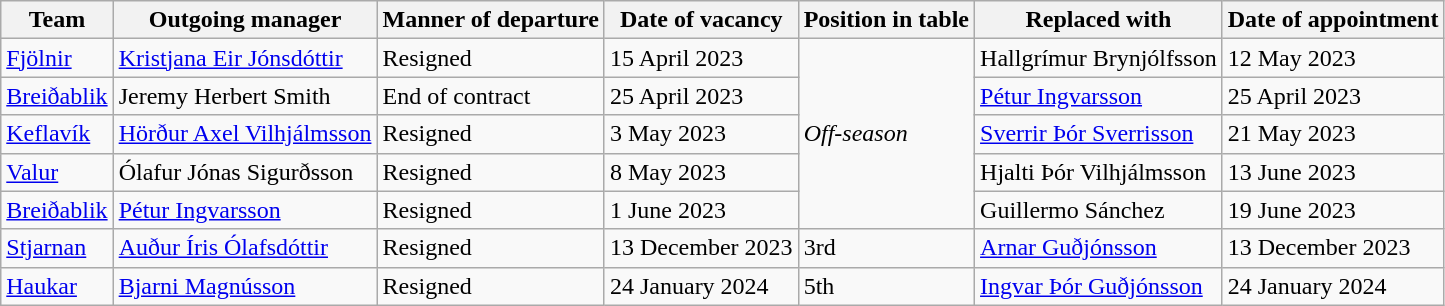<table class="wikitable sortable">
<tr>
<th>Team</th>
<th>Outgoing manager</th>
<th>Manner of departure</th>
<th>Date of vacancy</th>
<th>Position in table</th>
<th>Replaced with</th>
<th>Date of appointment</th>
</tr>
<tr>
<td><a href='#'>Fjölnir</a></td>
<td> <a href='#'>Kristjana Eir Jónsdóttir</a></td>
<td>Resigned</td>
<td>15 April 2023</td>
<td rowspan=5><em>Off-season</em></td>
<td> Hallgrímur Brynjólfsson</td>
<td>12 May 2023</td>
</tr>
<tr>
<td><a href='#'>Breiðablik</a></td>
<td> Jeremy Herbert Smith</td>
<td>End of contract</td>
<td>25 April 2023</td>
<td> <a href='#'>Pétur Ingvarsson</a></td>
<td>25 April 2023</td>
</tr>
<tr>
<td><a href='#'>Keflavík</a></td>
<td> <a href='#'>Hörður Axel Vilhjálmsson</a></td>
<td>Resigned</td>
<td>3 May 2023</td>
<td> <a href='#'>Sverrir Þór Sverrisson</a></td>
<td>21 May 2023</td>
</tr>
<tr>
<td><a href='#'>Valur</a></td>
<td> Ólafur Jónas Sigurðsson</td>
<td>Resigned</td>
<td>8 May 2023</td>
<td> Hjalti Þór Vilhjálmsson</td>
<td>13 June 2023</td>
</tr>
<tr>
<td><a href='#'>Breiðablik</a></td>
<td> <a href='#'>Pétur Ingvarsson</a></td>
<td>Resigned</td>
<td>1 June 2023</td>
<td> Guillermo Sánchez</td>
<td>19 June 2023</td>
</tr>
<tr>
<td><a href='#'>Stjarnan</a></td>
<td> <a href='#'>Auður Íris Ólafsdóttir</a></td>
<td>Resigned</td>
<td>13 December 2023</td>
<td>3rd</td>
<td> <a href='#'>Arnar Guðjónsson</a></td>
<td>13 December 2023</td>
</tr>
<tr>
<td><a href='#'>Haukar</a></td>
<td> <a href='#'>Bjarni Magnússon</a></td>
<td>Resigned</td>
<td>24 January 2024</td>
<td>5th</td>
<td> <a href='#'>Ingvar Þór Guðjónsson</a></td>
<td>24 January 2024</td>
</tr>
</table>
